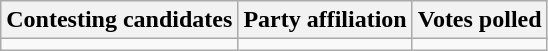<table class="wikitable sortable">
<tr>
<th>Contesting candidates</th>
<th>Party affiliation</th>
<th>Votes polled</th>
</tr>
<tr>
<td></td>
<td></td>
<td></td>
</tr>
</table>
